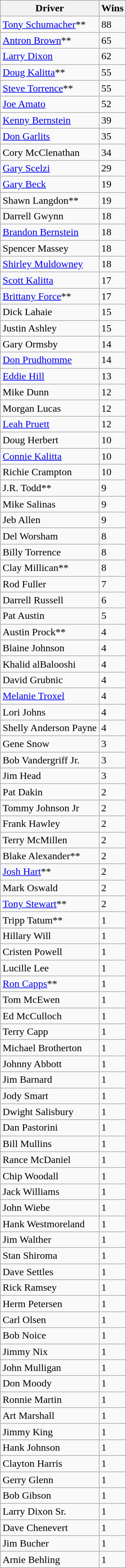<table class="wikitable">
<tr>
<th>Driver</th>
<th>Wins</th>
</tr>
<tr>
<td><a href='#'>Tony Schumacher</a>**</td>
<td>88</td>
</tr>
<tr>
<td><a href='#'>Antron Brown</a>**</td>
<td>65</td>
</tr>
<tr>
<td><a href='#'>Larry Dixon</a></td>
<td>62</td>
</tr>
<tr>
<td><a href='#'>Doug Kalitta</a>**</td>
<td>55</td>
</tr>
<tr>
<td><a href='#'>Steve Torrence</a>**</td>
<td>55</td>
</tr>
<tr>
<td><a href='#'>Joe Amato</a></td>
<td>52</td>
</tr>
<tr>
<td><a href='#'>Kenny Bernstein</a></td>
<td>39</td>
</tr>
<tr>
<td><a href='#'>Don Garlits</a></td>
<td>35</td>
</tr>
<tr>
<td>Cory McClenathan</td>
<td>34</td>
</tr>
<tr>
<td><a href='#'>Gary Scelzi</a></td>
<td>29</td>
</tr>
<tr>
<td><a href='#'>Gary Beck</a></td>
<td>19</td>
</tr>
<tr>
<td>Shawn Langdon**</td>
<td>19</td>
</tr>
<tr>
<td>Darrell Gwynn</td>
<td>18</td>
</tr>
<tr>
<td><a href='#'>Brandon Bernstein</a></td>
<td>18</td>
</tr>
<tr>
<td>Spencer Massey</td>
<td>18</td>
</tr>
<tr>
<td><a href='#'>Shirley Muldowney</a></td>
<td>18</td>
</tr>
<tr>
<td><a href='#'>Scott Kalitta</a></td>
<td>17</td>
</tr>
<tr>
<td><a href='#'>Brittany Force</a>**</td>
<td>17</td>
</tr>
<tr>
<td>Dick Lahaie</td>
<td>15</td>
</tr>
<tr>
<td>Justin Ashley</td>
<td>15</td>
</tr>
<tr>
<td>Gary Ormsby</td>
<td>14</td>
</tr>
<tr>
<td><a href='#'>Don Prudhomme</a></td>
<td>14</td>
</tr>
<tr>
<td><a href='#'>Eddie Hill</a></td>
<td>13</td>
</tr>
<tr>
<td>Mike Dunn</td>
<td>12</td>
</tr>
<tr>
<td>Morgan Lucas</td>
<td>12</td>
</tr>
<tr>
<td><a href='#'>Leah Pruett</a></td>
<td>12</td>
</tr>
<tr>
<td>Doug Herbert</td>
<td>10</td>
</tr>
<tr>
<td><a href='#'>Connie Kalitta</a></td>
<td>10</td>
</tr>
<tr>
<td>Richie Crampton</td>
<td>10</td>
</tr>
<tr>
<td>J.R. Todd**</td>
<td>9</td>
</tr>
<tr>
<td>Mike Salinas</td>
<td>9</td>
</tr>
<tr>
<td>Jeb Allen</td>
<td>9</td>
</tr>
<tr>
<td>Del Worsham</td>
<td>8</td>
</tr>
<tr>
<td>Billy Torrence</td>
<td>8</td>
</tr>
<tr>
<td>Clay Millican**</td>
<td>8</td>
</tr>
<tr>
<td>Rod Fuller</td>
<td>7</td>
</tr>
<tr>
<td>Darrell Russell</td>
<td>6</td>
</tr>
<tr>
<td>Pat Austin</td>
<td>5</td>
</tr>
<tr>
<td>Austin Prock**</td>
<td>4</td>
</tr>
<tr>
<td>Blaine Johnson</td>
<td>4</td>
</tr>
<tr>
<td>Khalid alBalooshi</td>
<td>4</td>
</tr>
<tr>
<td>David Grubnic</td>
<td>4</td>
</tr>
<tr>
<td><a href='#'>Melanie Troxel</a></td>
<td>4</td>
</tr>
<tr>
<td>Lori Johns</td>
<td>4</td>
</tr>
<tr>
<td>Shelly Anderson Payne</td>
<td>4</td>
</tr>
<tr>
<td>Gene Snow</td>
<td>3</td>
</tr>
<tr>
<td>Bob Vandergriff Jr.</td>
<td>3</td>
</tr>
<tr>
<td>Jim Head</td>
<td>3</td>
</tr>
<tr>
<td>Pat Dakin</td>
<td>2</td>
</tr>
<tr>
<td>Tommy Johnson Jr</td>
<td>2</td>
</tr>
<tr>
<td>Frank Hawley</td>
<td>2</td>
</tr>
<tr>
<td>Terry McMillen</td>
<td>2</td>
</tr>
<tr>
<td>Blake Alexander**</td>
<td>2</td>
</tr>
<tr>
<td><a href='#'>Josh Hart</a>**</td>
<td>2</td>
</tr>
<tr>
<td>Mark Oswald</td>
<td>2</td>
</tr>
<tr>
<td><a href='#'>Tony Stewart</a>**</td>
<td>2</td>
</tr>
<tr>
<td>Tripp Tatum**</td>
<td>1</td>
</tr>
<tr>
<td>Hillary Will</td>
<td>1</td>
</tr>
<tr>
<td>Cristen Powell</td>
<td>1</td>
</tr>
<tr>
<td>Lucille Lee</td>
<td>1</td>
</tr>
<tr>
<td><a href='#'>Ron Capps</a>**</td>
<td>1</td>
</tr>
<tr>
<td>Tom McEwen</td>
<td>1</td>
</tr>
<tr>
<td>Ed McCulloch</td>
<td>1</td>
</tr>
<tr>
<td>Terry Capp</td>
<td>1</td>
</tr>
<tr>
<td>Michael Brotherton</td>
<td>1</td>
</tr>
<tr>
<td>Johnny Abbott</td>
<td>1</td>
</tr>
<tr>
<td>Jim Barnard</td>
<td>1</td>
</tr>
<tr>
<td>Jody Smart</td>
<td>1</td>
</tr>
<tr>
<td>Dwight Salisbury</td>
<td>1</td>
</tr>
<tr>
<td>Dan Pastorini</td>
<td>1</td>
</tr>
<tr>
<td>Bill Mullins</td>
<td>1</td>
</tr>
<tr>
<td>Rance McDaniel</td>
<td>1</td>
</tr>
<tr>
<td>Chip Woodall</td>
<td>1</td>
</tr>
<tr>
<td>Jack Williams</td>
<td>1</td>
</tr>
<tr>
<td>John Wiebe</td>
<td>1</td>
</tr>
<tr>
<td>Hank Westmoreland</td>
<td>1</td>
</tr>
<tr>
<td>Jim Walther</td>
<td>1</td>
</tr>
<tr>
<td>Stan Shiroma</td>
<td>1</td>
</tr>
<tr>
<td>Dave Settles</td>
<td>1</td>
</tr>
<tr>
<td>Rick Ramsey</td>
<td>1</td>
</tr>
<tr>
<td>Herm Petersen</td>
<td>1</td>
</tr>
<tr>
<td>Carl Olsen</td>
<td>1</td>
</tr>
<tr>
<td>Bob Noice</td>
<td>1</td>
</tr>
<tr>
<td>Jimmy Nix</td>
<td>1</td>
</tr>
<tr>
<td>John Mulligan</td>
<td>1</td>
</tr>
<tr>
<td>Don Moody</td>
<td>1</td>
</tr>
<tr>
<td>Ronnie Martin</td>
<td>1</td>
</tr>
<tr>
<td>Art Marshall</td>
<td>1</td>
</tr>
<tr>
<td>Jimmy King</td>
<td>1</td>
</tr>
<tr>
<td>Hank Johnson</td>
<td>1</td>
</tr>
<tr>
<td>Clayton Harris</td>
<td>1</td>
</tr>
<tr>
<td>Gerry Glenn</td>
<td>1</td>
</tr>
<tr>
<td>Bob Gibson</td>
<td>1</td>
</tr>
<tr>
<td>Larry Dixon Sr.</td>
<td>1</td>
</tr>
<tr>
<td>Dave Chenevert</td>
<td>1</td>
</tr>
<tr>
<td>Jim Bucher</td>
<td>1</td>
</tr>
<tr>
<td>Arnie Behling</td>
<td>1</td>
</tr>
</table>
